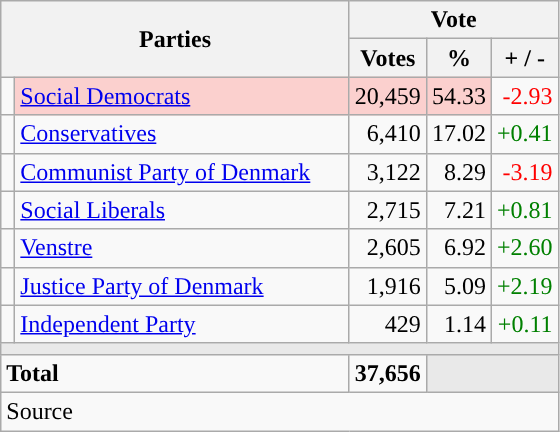<table class="wikitable" style="text-align:right;">
<tr>
<th style="text-align:centre;" rowspan="2" colspan="2" width="225">Parties</th>
<th colspan="3">Vote</th>
</tr>
<tr>
<th width="15">Votes</th>
<th width="15">%</th>
<th width="15">+ / -</th>
</tr>
<tr>
<td width="2" style="color:inherit;background:"></td>
<td bgcolor=#fbd0ce  align="left"><a href='#'>Social Democrats</a></td>
<td bgcolor=#fbd0ce>20,459</td>
<td bgcolor=#fbd0ce>54.33</td>
<td style=color:red;>-2.93</td>
</tr>
<tr>
<td width="2" style="color:inherit;background:"></td>
<td align="left"><a href='#'>Conservatives</a></td>
<td>6,410</td>
<td>17.02</td>
<td style=color:green;>+0.41</td>
</tr>
<tr>
<td width="2" style="color:inherit;background:"></td>
<td align="left"><a href='#'>Communist Party of Denmark</a></td>
<td>3,122</td>
<td>8.29</td>
<td style=color:red;>-3.19</td>
</tr>
<tr>
<td width="2" style="color:inherit;background:"></td>
<td align="left"><a href='#'>Social Liberals</a></td>
<td>2,715</td>
<td>7.21</td>
<td style=color:green;>+0.81</td>
</tr>
<tr>
<td width="2" style="color:inherit;background:"></td>
<td align="left"><a href='#'>Venstre</a></td>
<td>2,605</td>
<td>6.92</td>
<td style=color:green;>+2.60</td>
</tr>
<tr>
<td width="2" style="color:inherit;background:"></td>
<td align="left"><a href='#'>Justice Party of Denmark</a></td>
<td>1,916</td>
<td>5.09</td>
<td style=color:green;>+2.19</td>
</tr>
<tr>
<td width="2" style="color:inherit;background:"></td>
<td align="left"><a href='#'>Independent Party</a></td>
<td>429</td>
<td>1.14</td>
<td style=color:green;>+0.11</td>
</tr>
<tr>
<td colspan="7" bgcolor="#E9E9E9"></td>
</tr>
<tr>
<td align="left" colspan="2"><strong>Total</strong></td>
<td><strong>37,656</strong></td>
<td bgcolor="#E9E9E9" colspan="2"></td>
</tr>
<tr>
<td align="left" colspan="6">Source</td>
</tr>
</table>
